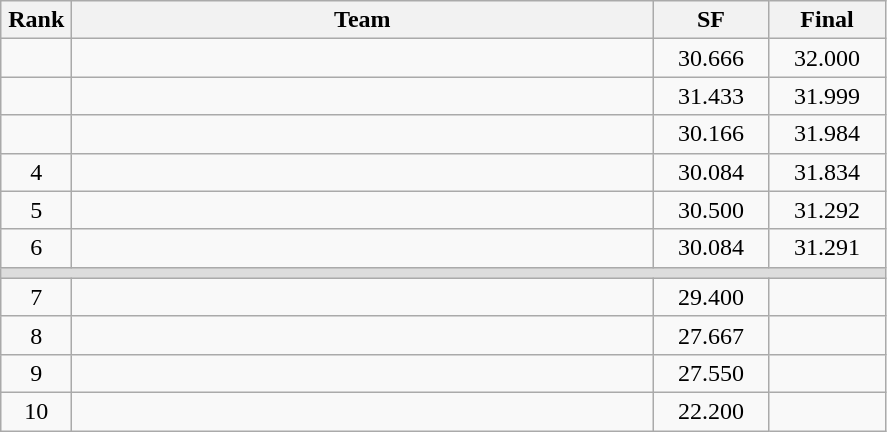<table class=wikitable style="text-align:center">
<tr>
<th width=40>Rank</th>
<th width=380>Team</th>
<th width=70>SF</th>
<th width=70>Final</th>
</tr>
<tr>
<td></td>
<td align=left></td>
<td>30.666</td>
<td>32.000</td>
</tr>
<tr>
<td></td>
<td align=left></td>
<td>31.433</td>
<td>31.999</td>
</tr>
<tr>
<td></td>
<td align=left></td>
<td>30.166</td>
<td>31.984</td>
</tr>
<tr>
<td>4</td>
<td align=left></td>
<td>30.084</td>
<td>31.834</td>
</tr>
<tr>
<td>5</td>
<td align=left></td>
<td>30.500</td>
<td>31.292</td>
</tr>
<tr>
<td>6</td>
<td align=left></td>
<td>30.084</td>
<td>31.291</td>
</tr>
<tr bgcolor=#DDDDDD>
<td colspan=4></td>
</tr>
<tr>
<td>7</td>
<td align=left></td>
<td>29.400</td>
<td></td>
</tr>
<tr>
<td>8</td>
<td align=left></td>
<td>27.667</td>
<td></td>
</tr>
<tr>
<td>9</td>
<td align=left></td>
<td>27.550</td>
<td></td>
</tr>
<tr>
<td>10</td>
<td align=left></td>
<td>22.200</td>
<td></td>
</tr>
</table>
